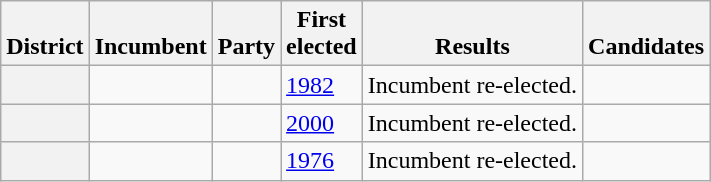<table class="wikitable sortable">
<tr valign=bottom>
<th>District</th>
<th>Incumbent</th>
<th>Party</th>
<th>First<br>elected</th>
<th>Results</th>
<th>Candidates</th>
</tr>
<tr>
<th></th>
<td></td>
<td></td>
<td><a href='#'>1982</a></td>
<td>Incumbent re-elected.</td>
<td nowrap></td>
</tr>
<tr>
<th></th>
<td></td>
<td></td>
<td><a href='#'>2000</a></td>
<td>Incumbent re-elected.</td>
<td nowrap></td>
</tr>
<tr>
<th></th>
<td></td>
<td></td>
<td><a href='#'>1976</a></td>
<td>Incumbent re-elected.</td>
<td nowrap></td>
</tr>
</table>
